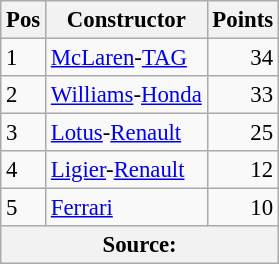<table class="wikitable" style="font-size: 95%;">
<tr>
<th>Pos</th>
<th>Constructor</th>
<th>Points</th>
</tr>
<tr>
<td>1</td>
<td> <a href='#'>McLaren</a>-<a href='#'>TAG</a></td>
<td align="right">34</td>
</tr>
<tr>
<td>2</td>
<td> <a href='#'>Williams</a>-<a href='#'>Honda</a></td>
<td align="right">33</td>
</tr>
<tr>
<td>3</td>
<td> <a href='#'>Lotus</a>-<a href='#'>Renault</a></td>
<td align="right">25</td>
</tr>
<tr>
<td>4</td>
<td> <a href='#'>Ligier</a>-<a href='#'>Renault</a></td>
<td align="right">12</td>
</tr>
<tr>
<td>5</td>
<td> <a href='#'>Ferrari</a></td>
<td align="right">10</td>
</tr>
<tr>
<th colspan=4>Source: </th>
</tr>
</table>
